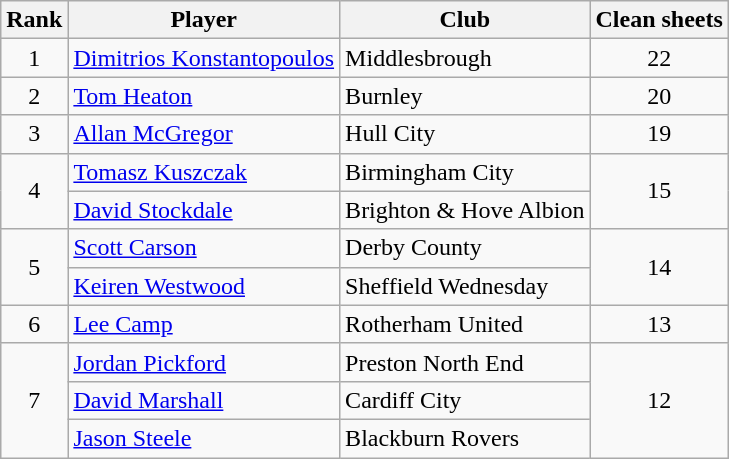<table class="wikitable sortable" style="text-align:center">
<tr>
<th>Rank</th>
<th>Player</th>
<th>Club</th>
<th>Clean sheets</th>
</tr>
<tr>
<td>1</td>
<td align="left"> <a href='#'>Dimitrios Konstantopoulos</a></td>
<td align="left">Middlesbrough</td>
<td>22</td>
</tr>
<tr>
<td>2</td>
<td align="left"> <a href='#'>Tom Heaton</a></td>
<td align="left">Burnley</td>
<td>20</td>
</tr>
<tr>
<td>3</td>
<td align="left"> <a href='#'>Allan McGregor</a></td>
<td align="left">Hull City</td>
<td>19</td>
</tr>
<tr>
<td rowspan="2">4</td>
<td align="left"> <a href='#'>Tomasz Kuszczak</a></td>
<td align="left">Birmingham City</td>
<td rowspan="2">15</td>
</tr>
<tr>
<td align="left"> <a href='#'>David Stockdale</a></td>
<td align="left">Brighton & Hove Albion</td>
</tr>
<tr>
<td rowspan="2">5</td>
<td align="left"> <a href='#'>Scott Carson</a></td>
<td align="left">Derby County</td>
<td rowspan="2">14</td>
</tr>
<tr>
<td align="left"> <a href='#'>Keiren Westwood</a></td>
<td align="left">Sheffield Wednesday</td>
</tr>
<tr>
<td>6</td>
<td align="left"> <a href='#'>Lee Camp</a></td>
<td align="left">Rotherham United</td>
<td>13</td>
</tr>
<tr>
<td rowspan="3">7</td>
<td align="left"> <a href='#'>Jordan Pickford</a></td>
<td align="left">Preston North End</td>
<td rowspan="3">12</td>
</tr>
<tr>
<td align="left"> <a href='#'>David Marshall</a></td>
<td align="left">Cardiff City</td>
</tr>
<tr>
<td align="left"> <a href='#'>Jason Steele</a></td>
<td align="left">Blackburn Rovers</td>
</tr>
</table>
